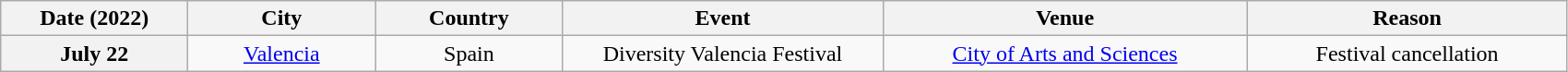<table class="wikitable plainrowheaders" style="text-align:center;">
<tr>
<th scope="col" style="width:8em;">Date (2022)</th>
<th scope="col" style="width:8em;">City</th>
<th scope="col" style="width:8em;">Country</th>
<th scope="col" style="width:14em;">Event</th>
<th scope="col" style="width:16em;">Venue</th>
<th scope="col" style="width:14em;">Reason</th>
</tr>
<tr>
<th scope="row" style="text-align:center;">July 22</th>
<td><a href='#'>Valencia</a></td>
<td>Spain</td>
<td>Diversity Valencia Festival</td>
<td><a href='#'>City of Arts and Sciences</a></td>
<td>Festival cancellation</td>
</tr>
</table>
